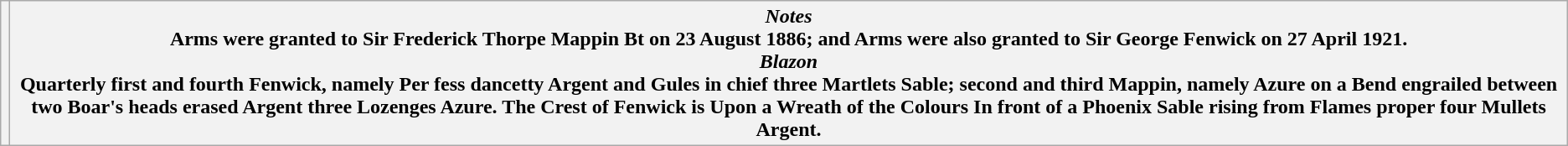<table class="wikitable sortable">
<tr>
<th></th>
<th><em>Notes</em><br>Arms were granted to Sir Frederick Thorpe Mappin Bt on 23 August 1886; and Arms were also granted to Sir George Fenwick on 27 April 1921.<br><em>Blazon</em><br>Quarterly first and fourth Fenwick, namely Per fess dancetty Argent and Gules in chief three Martlets Sable; second and third Mappin, namely Azure on a Bend engrailed between two Boar's heads erased Argent three Lozenges Azure. The Crest of Fenwick is Upon a Wreath of the Colours In front of a Phoenix Sable rising from Flames proper four Mullets Argent.</th>
</tr>
</table>
